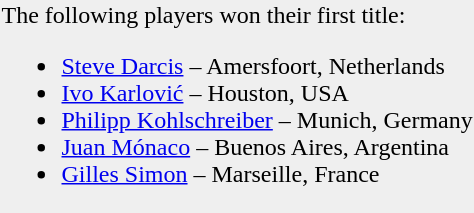<table>
<tr bgcolor="#efefef">
<td>The following players won their first title:<br><ul><li> <a href='#'>Steve Darcis</a> – Amersfoort, Netherlands</li><li> <a href='#'>Ivo Karlović</a> – Houston, USA</li><li> <a href='#'>Philipp Kohlschreiber</a> – Munich, Germany</li><li> <a href='#'>Juan Mónaco</a> – Buenos Aires, Argentina</li><li> <a href='#'>Gilles Simon</a> – Marseille, France</li></ul></td>
</tr>
</table>
